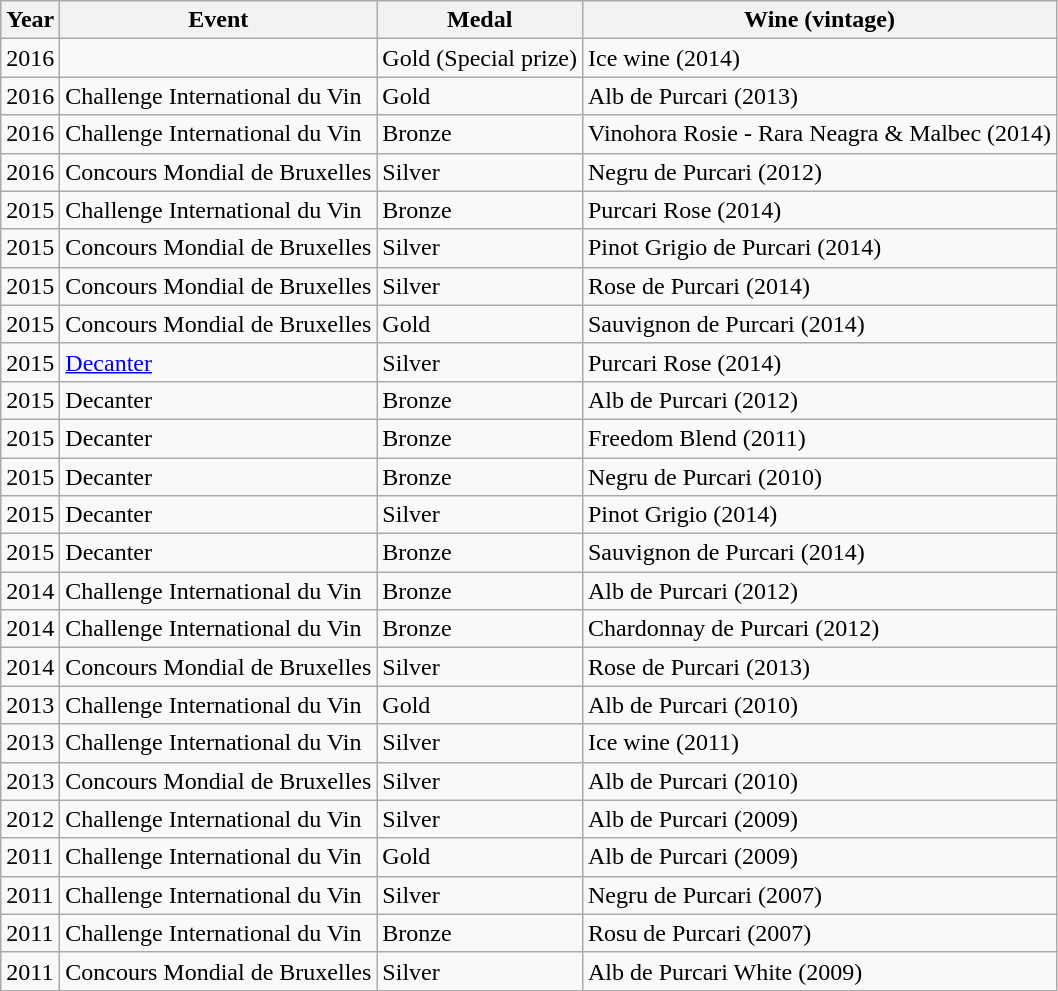<table class="wikitable">
<tr>
<th>Year</th>
<th>Event</th>
<th>Medal</th>
<th>Wine (vintage)</th>
</tr>
<tr>
<td>2016</td>
<td></td>
<td>Gold (Special prize)</td>
<td>Ice wine (2014)</td>
</tr>
<tr>
<td>2016</td>
<td>Challenge International du Vin</td>
<td>Gold</td>
<td>Alb de Purcari (2013)</td>
</tr>
<tr>
<td>2016</td>
<td>Challenge International du Vin</td>
<td>Bronze</td>
<td>Vinohora Rosie - Rara Neagra & Malbec (2014)</td>
</tr>
<tr>
<td>2016</td>
<td>Concours Mondial de Bruxelles</td>
<td>Silver</td>
<td>Negru de Purcari (2012)</td>
</tr>
<tr>
<td>2015</td>
<td>Challenge International du Vin</td>
<td>Bronze</td>
<td>Purcari Rose (2014)</td>
</tr>
<tr>
<td>2015</td>
<td>Concours Mondial de Bruxelles</td>
<td>Silver</td>
<td>Pinot Grigio de Purcari (2014)</td>
</tr>
<tr>
<td>2015</td>
<td>Concours Mondial de Bruxelles</td>
<td>Silver</td>
<td>Rose de Purcari (2014)</td>
</tr>
<tr>
<td>2015</td>
<td>Concours Mondial de Bruxelles</td>
<td>Gold</td>
<td>Sauvignon de Purcari (2014)</td>
</tr>
<tr>
<td>2015</td>
<td><a href='#'>Decanter</a></td>
<td>Silver</td>
<td>Purcari Rose (2014)</td>
</tr>
<tr>
<td>2015</td>
<td>Decanter</td>
<td>Bronze</td>
<td>Alb de Purcari (2012)</td>
</tr>
<tr>
<td>2015</td>
<td>Decanter</td>
<td>Bronze</td>
<td>Freedom Blend (2011)</td>
</tr>
<tr>
<td>2015</td>
<td>Decanter</td>
<td>Bronze</td>
<td>Negru de Purcari (2010)</td>
</tr>
<tr>
<td>2015</td>
<td>Decanter</td>
<td>Silver</td>
<td>Pinot Grigio (2014)</td>
</tr>
<tr>
<td>2015</td>
<td>Decanter</td>
<td>Bronze</td>
<td>Sauvignon de Purcari (2014)</td>
</tr>
<tr>
<td>2014</td>
<td>Challenge International du Vin</td>
<td>Bronze</td>
<td>Alb de Purcari (2012)</td>
</tr>
<tr>
<td>2014</td>
<td>Challenge International du Vin</td>
<td>Bronze</td>
<td>Chardonnay de Purcari (2012)</td>
</tr>
<tr>
<td>2014</td>
<td>Concours Mondial de Bruxelles</td>
<td>Silver</td>
<td>Rose de Purcari (2013)</td>
</tr>
<tr>
<td>2013</td>
<td>Challenge International du Vin</td>
<td>Gold</td>
<td>Alb de Purcari (2010)</td>
</tr>
<tr>
<td>2013</td>
<td>Challenge International du Vin</td>
<td>Silver</td>
<td>Ice wine (2011)</td>
</tr>
<tr>
<td>2013</td>
<td>Concours Mondial de Bruxelles</td>
<td>Silver</td>
<td>Alb de Purcari (2010)</td>
</tr>
<tr>
<td>2012</td>
<td>Challenge International du Vin</td>
<td>Silver</td>
<td>Alb de Purcari (2009)</td>
</tr>
<tr>
<td>2011</td>
<td>Challenge International du Vin</td>
<td>Gold</td>
<td>Alb de Purcari (2009)</td>
</tr>
<tr>
<td>2011</td>
<td>Challenge International du Vin</td>
<td>Silver</td>
<td>Negru de Purcari (2007)</td>
</tr>
<tr>
<td>2011</td>
<td>Challenge International du Vin</td>
<td>Bronze</td>
<td>Rosu de Purcari (2007)</td>
</tr>
<tr>
<td>2011</td>
<td>Concours Mondial de Bruxelles</td>
<td>Silver</td>
<td>Alb de Purcari White (2009)</td>
</tr>
</table>
